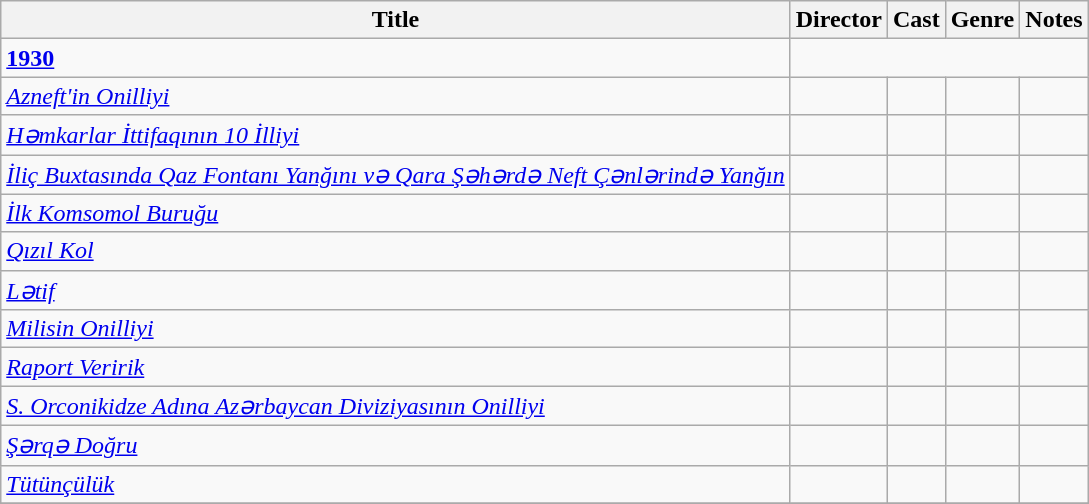<table class="wikitable">
<tr>
<th>Title</th>
<th>Director</th>
<th>Cast</th>
<th>Genre</th>
<th>Notes</th>
</tr>
<tr>
<td><strong><a href='#'>1930</a></strong></td>
</tr>
<tr>
<td><em><a href='#'>Azneft'in Onilliyi</a></em></td>
<td></td>
<td></td>
<td></td>
<td></td>
</tr>
<tr>
<td><em><a href='#'>Həmkarlar İttifaqının 10 İlliyi</a></em></td>
<td></td>
<td></td>
<td></td>
<td></td>
</tr>
<tr>
<td><em><a href='#'>İliç Buxtasında Qaz Fontanı Yanğını və Qara Şəhərdə Neft Çənlərində Yanğın</a></em></td>
<td></td>
<td></td>
<td></td>
<td></td>
</tr>
<tr>
<td><em><a href='#'>İlk Komsomol Buruğu</a></em></td>
<td></td>
<td></td>
<td></td>
<td></td>
</tr>
<tr>
<td><em><a href='#'>Qızıl Kol</a></em></td>
<td></td>
<td></td>
<td></td>
<td></td>
</tr>
<tr>
<td><em><a href='#'>Lətif</a></em></td>
<td></td>
<td></td>
<td></td>
<td></td>
</tr>
<tr>
<td><em><a href='#'>Milisin Onilliyi</a></em></td>
<td></td>
<td></td>
<td></td>
<td></td>
</tr>
<tr>
<td><em><a href='#'>Raport Veririk</a></em></td>
<td></td>
<td></td>
<td></td>
<td></td>
</tr>
<tr>
<td><em><a href='#'>S. Orconikidze Adına Azərbaycan Diviziyasının Onilliyi</a></em></td>
<td></td>
<td></td>
<td></td>
<td></td>
</tr>
<tr>
<td><em><a href='#'>Şərqə Doğru</a></em></td>
<td></td>
<td></td>
<td></td>
<td></td>
</tr>
<tr>
<td><em><a href='#'>Tütünçülük</a></em></td>
<td></td>
<td></td>
<td></td>
<td></td>
</tr>
<tr>
</tr>
</table>
